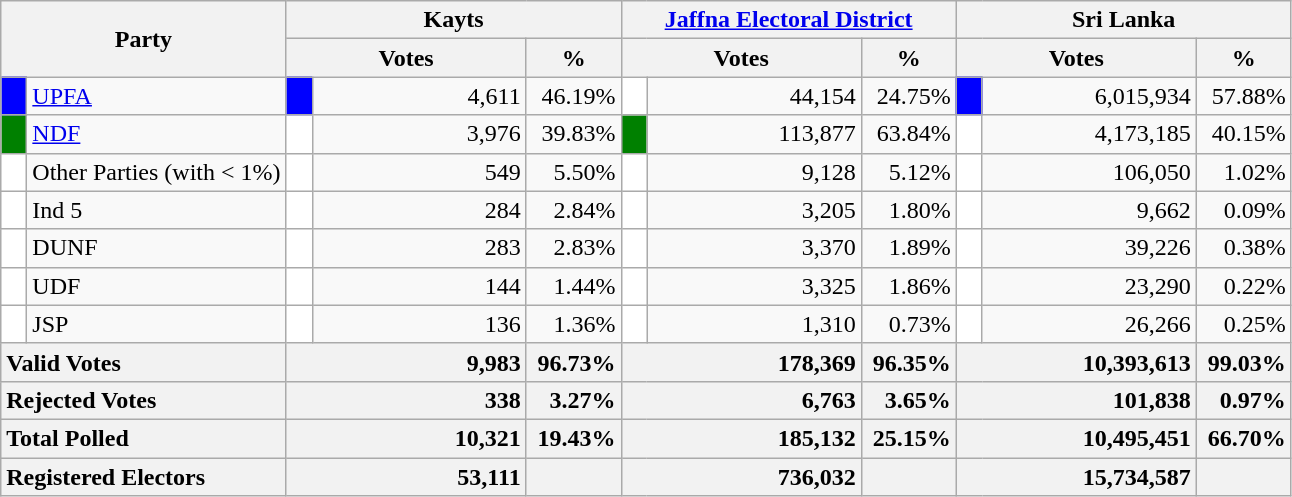<table class="wikitable">
<tr>
<th colspan="2" width="144px"rowspan="2">Party</th>
<th colspan="3" width="216px">Kayts</th>
<th colspan="3" width="216px"><a href='#'>Jaffna Electoral District</a></th>
<th colspan="3" width="216px">Sri Lanka</th>
</tr>
<tr>
<th colspan="2" width="144px">Votes</th>
<th>%</th>
<th colspan="2" width="144px">Votes</th>
<th>%</th>
<th colspan="2" width="144px">Votes</th>
<th>%</th>
</tr>
<tr>
<td style="background-color:blue;" width="10px"></td>
<td style="text-align:left;"><a href='#'>UPFA</a></td>
<td style="background-color:blue;" width="10px"></td>
<td style="text-align:right;">4,611</td>
<td style="text-align:right;">46.19%</td>
<td style="background-color:white;" width="10px"></td>
<td style="text-align:right;">44,154</td>
<td style="text-align:right;">24.75%</td>
<td style="background-color:blue;" width="10px"></td>
<td style="text-align:right;">6,015,934</td>
<td style="text-align:right;">57.88%</td>
</tr>
<tr>
<td style="background-color:green;" width="10px"></td>
<td style="text-align:left;"><a href='#'>NDF</a></td>
<td style="background-color:white;" width="10px"></td>
<td style="text-align:right;">3,976</td>
<td style="text-align:right;">39.83%</td>
<td style="background-color:green;" width="10px"></td>
<td style="text-align:right;">113,877</td>
<td style="text-align:right;">63.84%</td>
<td style="background-color:white;" width="10px"></td>
<td style="text-align:right;">4,173,185</td>
<td style="text-align:right;">40.15%</td>
</tr>
<tr>
<td style="background-color:white;" width="10px"></td>
<td style="text-align:left;">Other Parties (with < 1%)</td>
<td style="background-color:white;" width="10px"></td>
<td style="text-align:right;">549</td>
<td style="text-align:right;">5.50%</td>
<td style="background-color:white;" width="10px"></td>
<td style="text-align:right;">9,128</td>
<td style="text-align:right;">5.12%</td>
<td style="background-color:white;" width="10px"></td>
<td style="text-align:right;">106,050</td>
<td style="text-align:right;">1.02%</td>
</tr>
<tr>
<td style="background-color:white;" width="10px"></td>
<td style="text-align:left;">Ind 5</td>
<td style="background-color:white;" width="10px"></td>
<td style="text-align:right;">284</td>
<td style="text-align:right;">2.84%</td>
<td style="background-color:white;" width="10px"></td>
<td style="text-align:right;">3,205</td>
<td style="text-align:right;">1.80%</td>
<td style="background-color:white;" width="10px"></td>
<td style="text-align:right;">9,662</td>
<td style="text-align:right;">0.09%</td>
</tr>
<tr>
<td style="background-color:white;" width="10px"></td>
<td style="text-align:left;">DUNF</td>
<td style="background-color:white;" width="10px"></td>
<td style="text-align:right;">283</td>
<td style="text-align:right;">2.83%</td>
<td style="background-color:white;" width="10px"></td>
<td style="text-align:right;">3,370</td>
<td style="text-align:right;">1.89%</td>
<td style="background-color:white;" width="10px"></td>
<td style="text-align:right;">39,226</td>
<td style="text-align:right;">0.38%</td>
</tr>
<tr>
<td style="background-color:white;" width="10px"></td>
<td style="text-align:left;">UDF</td>
<td style="background-color:white;" width="10px"></td>
<td style="text-align:right;">144</td>
<td style="text-align:right;">1.44%</td>
<td style="background-color:white;" width="10px"></td>
<td style="text-align:right;">3,325</td>
<td style="text-align:right;">1.86%</td>
<td style="background-color:white;" width="10px"></td>
<td style="text-align:right;">23,290</td>
<td style="text-align:right;">0.22%</td>
</tr>
<tr>
<td style="background-color:white;" width="10px"></td>
<td style="text-align:left;">JSP</td>
<td style="background-color:white;" width="10px"></td>
<td style="text-align:right;">136</td>
<td style="text-align:right;">1.36%</td>
<td style="background-color:white;" width="10px"></td>
<td style="text-align:right;">1,310</td>
<td style="text-align:right;">0.73%</td>
<td style="background-color:white;" width="10px"></td>
<td style="text-align:right;">26,266</td>
<td style="text-align:right;">0.25%</td>
</tr>
<tr>
<th colspan="2" width="144px"style="text-align:left;">Valid Votes</th>
<th style="text-align:right;"colspan="2" width="144px">9,983</th>
<th style="text-align:right;">96.73%</th>
<th style="text-align:right;"colspan="2" width="144px">178,369</th>
<th style="text-align:right;">96.35%</th>
<th style="text-align:right;"colspan="2" width="144px">10,393,613</th>
<th style="text-align:right;">99.03%</th>
</tr>
<tr>
<th colspan="2" width="144px"style="text-align:left;">Rejected Votes</th>
<th style="text-align:right;"colspan="2" width="144px">338</th>
<th style="text-align:right;">3.27%</th>
<th style="text-align:right;"colspan="2" width="144px">6,763</th>
<th style="text-align:right;">3.65%</th>
<th style="text-align:right;"colspan="2" width="144px">101,838</th>
<th style="text-align:right;">0.97%</th>
</tr>
<tr>
<th colspan="2" width="144px"style="text-align:left;">Total Polled</th>
<th style="text-align:right;"colspan="2" width="144px">10,321</th>
<th style="text-align:right;">19.43%</th>
<th style="text-align:right;"colspan="2" width="144px">185,132</th>
<th style="text-align:right;">25.15%</th>
<th style="text-align:right;"colspan="2" width="144px">10,495,451</th>
<th style="text-align:right;">66.70%</th>
</tr>
<tr>
<th colspan="2" width="144px"style="text-align:left;">Registered Electors</th>
<th style="text-align:right;"colspan="2" width="144px">53,111</th>
<th></th>
<th style="text-align:right;"colspan="2" width="144px">736,032</th>
<th></th>
<th style="text-align:right;"colspan="2" width="144px">15,734,587</th>
<th></th>
</tr>
</table>
